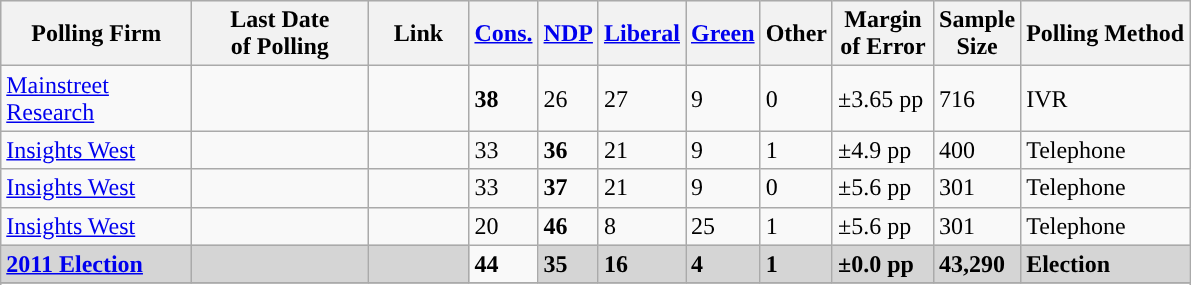<table class="wikitable sortable">
<tr style="background:#e9e9e9;">
<th style="width:120px">Polling Firm</th>
<th style="width:110px">Last Date<br>of Polling</th>
<th style="width:60px" class="unsortable">Link</th>
<th style="background-color:"><strong><a href='#'>Cons.</a></strong></th>
<th style="background-color:"><strong><a href='#'>NDP</a></strong></th>
<th style="background-color:"><strong><a href='#'>Liberal</a></strong></th>
<th style="background-color:"><strong><a href='#'>Green</a></strong></th>
<th style="background-color:"><strong>Other</strong></th>
<th style="width:60px;" class=unsortable>Margin<br>of Error</th>
<th style="width:50px;" class=unsortable>Sample<br>Size</th>
<th class=unsortable>Polling Method</th>
</tr>
<tr>
<td><a href='#'>Mainstreet Research</a></td>
<td></td>
<td></td>
<td><strong>38</strong></td>
<td>26</td>
<td>27</td>
<td>9</td>
<td>0</td>
<td>±3.65 pp</td>
<td>716</td>
<td>IVR</td>
</tr>
<tr>
<td><a href='#'>Insights West</a></td>
<td></td>
<td></td>
<td>33</td>
<td><strong>36</strong></td>
<td>21</td>
<td>9</td>
<td>1</td>
<td>±4.9 pp</td>
<td>400</td>
<td>Telephone</td>
</tr>
<tr>
<td><a href='#'>Insights West</a></td>
<td></td>
<td></td>
<td>33</td>
<td><strong>37</strong></td>
<td>21</td>
<td>9</td>
<td>0</td>
<td>±5.6 pp</td>
<td>301</td>
<td>Telephone</td>
</tr>
<tr>
<td><a href='#'>Insights West</a></td>
<td></td>
<td></td>
<td>20</td>
<td><strong>46</strong></td>
<td>8</td>
<td>25</td>
<td>1</td>
<td>±5.6 pp</td>
<td>301</td>
<td>Telephone</td>
</tr>
<tr>
<td style="background:#D5D5D5"><strong><a href='#'>2011 Election</a></strong></td>
<td style="background:#D5D5D5"><strong></strong></td>
<td style="background:#D5D5D5"></td>
<td><strong>44</strong></td>
<td style="background:#D5D5D5"><strong>35</strong></td>
<td style="background:#D5D5D5"><strong>16</strong></td>
<td style="background:#D5D5D5"><strong>4</strong></td>
<td style="background:#D5D5D5"><strong>1</strong></td>
<td style="background:#D5D5D5"><strong>±0.0 pp</strong></td>
<td style="background:#D5D5D5"><strong>43,290</strong></td>
<td style="background:#D5D5D5"><strong>Election</strong></td>
</tr>
<tr>
</tr>
<tr>
</tr>
</table>
